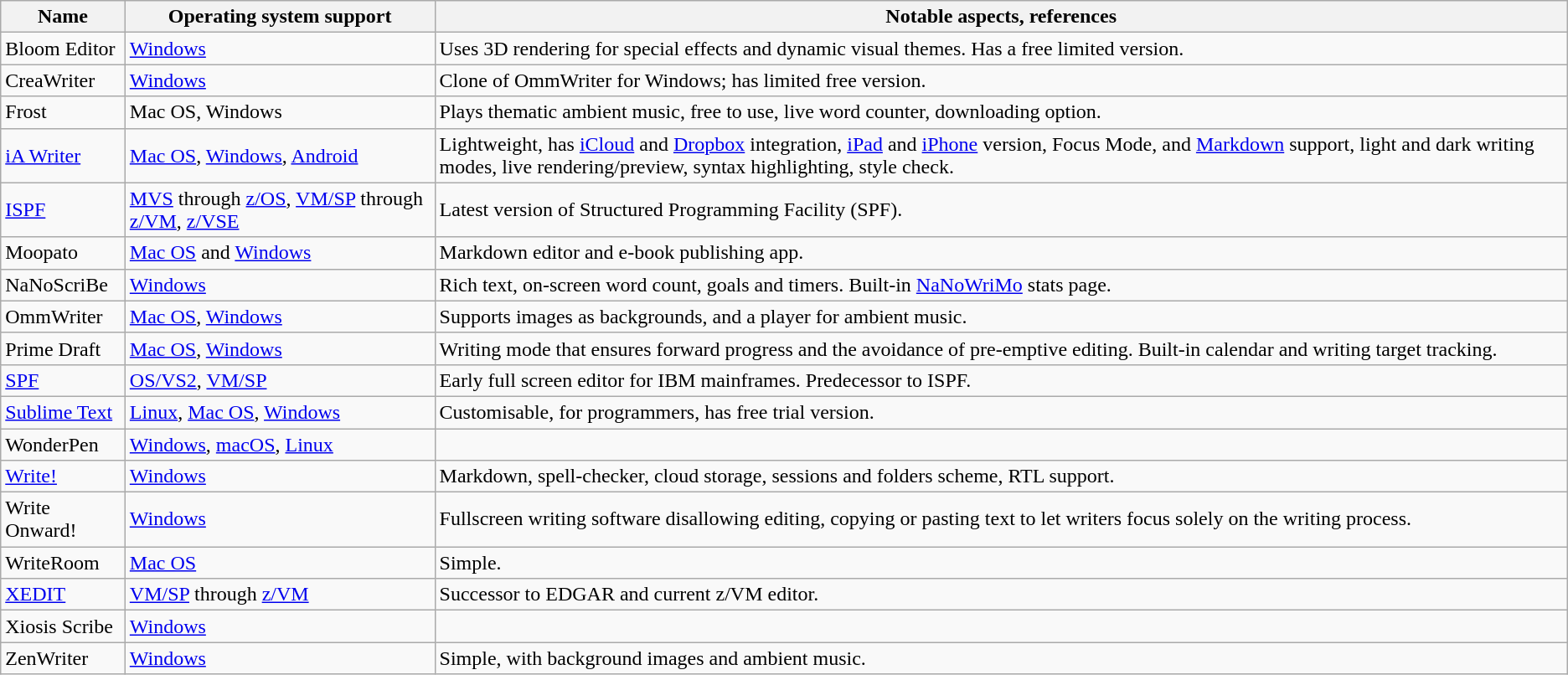<table class="wikitable sortable">
<tr>
<th>Name</th>
<th>Operating system support</th>
<th>Notable aspects, references</th>
</tr>
<tr>
<td>Bloom Editor</td>
<td><a href='#'>Windows</a></td>
<td>Uses 3D rendering for special effects and dynamic visual themes. Has a free limited version.</td>
</tr>
<tr>
<td>CreaWriter</td>
<td><a href='#'>Windows</a></td>
<td>Clone of OmmWriter for Windows; has limited free version.</td>
</tr>
<tr>
<td>Frost</td>
<td>Mac OS, Windows</td>
<td>Plays thematic ambient music, free to use, live word counter, downloading option.</td>
</tr>
<tr>
<td><a href='#'>iA Writer</a></td>
<td><a href='#'>Mac OS</a>, <a href='#'>Windows</a>, <a href='#'>Android</a></td>
<td>Lightweight, has <a href='#'>iCloud</a> and <a href='#'>Dropbox</a> integration, <a href='#'>iPad</a> and <a href='#'>iPhone</a> version, Focus Mode, and <a href='#'>Markdown</a> support, light and dark writing modes, live rendering/preview, syntax highlighting, style check.</td>
</tr>
<tr>
<td><a href='#'>ISPF</a></td>
<td><a href='#'>MVS</a> through <a href='#'>z/OS</a>, <a href='#'>VM/SP</a> through <a href='#'>z/VM</a>, <a href='#'>z/VSE</a></td>
<td>Latest version of Structured Programming Facility (SPF).</td>
</tr>
<tr>
<td>Moopato</td>
<td><a href='#'>Mac OS</a> and <a href='#'>Windows</a></td>
<td>Markdown editor and e-book publishing app.</td>
</tr>
<tr>
<td>NaNoScriBe</td>
<td><a href='#'>Windows</a></td>
<td>Rich text, on-screen word count, goals and timers. Built-in <a href='#'>NaNoWriMo</a> stats page.</td>
</tr>
<tr>
<td>OmmWriter</td>
<td><a href='#'>Mac OS</a>, <a href='#'>Windows</a></td>
<td>Supports images as backgrounds, and a player for ambient music.</td>
</tr>
<tr>
<td>Prime Draft</td>
<td><a href='#'>Mac OS</a>, <a href='#'>Windows</a></td>
<td>Writing mode that ensures forward progress and the avoidance of pre-emptive editing. Built-in calendar and writing target tracking.</td>
</tr>
<tr>
<td><a href='#'>SPF</a></td>
<td><a href='#'>OS/VS2</a>, <a href='#'>VM/SP</a></td>
<td>Early full screen editor for IBM mainframes. Predecessor to ISPF.</td>
</tr>
<tr>
<td><a href='#'>Sublime Text</a></td>
<td><a href='#'>Linux</a>, <a href='#'>Mac OS</a>, <a href='#'>Windows</a></td>
<td>Customisable, for programmers, has free trial version.</td>
</tr>
<tr>
<td>WonderPen</td>
<td><a href='#'>Windows</a>, <a href='#'>macOS</a>, <a href='#'>Linux</a></td>
<td></td>
</tr>
<tr>
<td><a href='#'>Write!</a></td>
<td><a href='#'>Windows</a></td>
<td>Markdown, spell-checker, cloud storage, sessions and folders scheme, RTL support.</td>
</tr>
<tr>
<td>Write Onward!</td>
<td><a href='#'>Windows</a></td>
<td>Fullscreen writing software disallowing editing, copying or pasting text to let writers focus solely on the writing process.</td>
</tr>
<tr>
<td>WriteRoom</td>
<td><a href='#'>Mac OS</a></td>
<td>Simple.</td>
</tr>
<tr>
<td><a href='#'>XEDIT</a></td>
<td><a href='#'>VM/SP</a> through <a href='#'>z/VM</a></td>
<td>Successor to EDGAR and current z/VM editor.</td>
</tr>
<tr>
<td>Xiosis Scribe</td>
<td><a href='#'>Windows</a></td>
<td></td>
</tr>
<tr>
<td>ZenWriter</td>
<td><a href='#'>Windows</a></td>
<td>Simple, with background images and ambient music.</td>
</tr>
</table>
